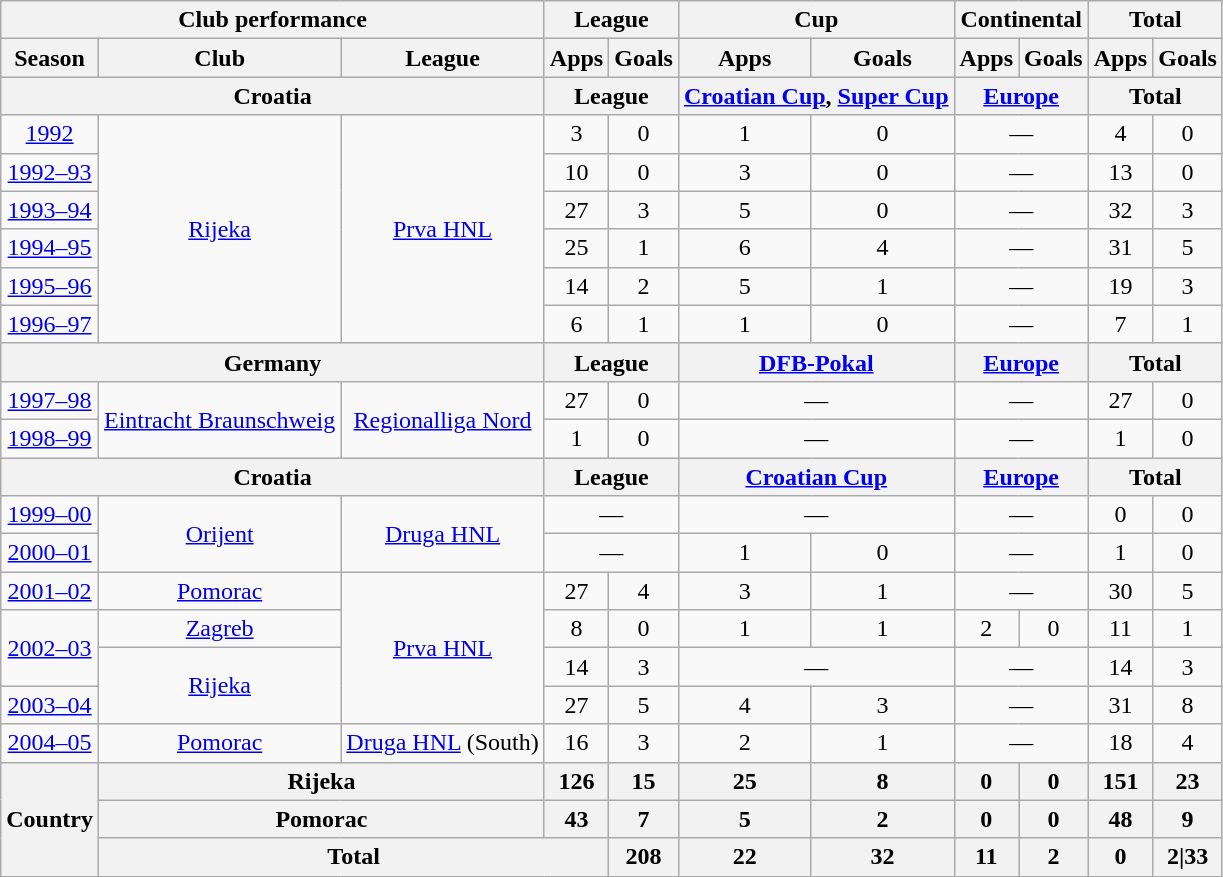<table class="wikitable" style="text-align:center;">
<tr>
<th colspan=3>Club performance</th>
<th colspan=2>League</th>
<th colspan=2>Cup</th>
<th colspan=2>Continental</th>
<th colspan=2>Total</th>
</tr>
<tr>
<th>Season</th>
<th>Club</th>
<th>League</th>
<th>Apps</th>
<th>Goals</th>
<th>Apps</th>
<th>Goals</th>
<th>Apps</th>
<th>Goals</th>
<th>Apps</th>
<th>Goals</th>
</tr>
<tr>
<th colspan=3>Croatia</th>
<th colspan=2>League</th>
<th colspan=2><a href='#'>Croatian Cup</a>, <a href='#'>Super Cup</a></th>
<th colspan=2><a href='#'>Europe</a></th>
<th colspan=2>Total</th>
</tr>
<tr>
<td><a href='#'>1992</a></td>
<td rowspan="6"><a href='#'>Rijeka</a></td>
<td rowspan="6"><a href='#'>Prva HNL</a></td>
<td>3</td>
<td>0</td>
<td>1</td>
<td>0</td>
<td colspan="2">—</td>
<td>4</td>
<td>0</td>
</tr>
<tr>
<td><a href='#'>1992–93</a></td>
<td>10</td>
<td>0</td>
<td>3</td>
<td>0</td>
<td colspan="2">—</td>
<td>13</td>
<td>0</td>
</tr>
<tr>
<td><a href='#'>1993–94</a></td>
<td>27</td>
<td>3</td>
<td>5</td>
<td>0</td>
<td colspan="2">—</td>
<td>32</td>
<td>3</td>
</tr>
<tr>
<td><a href='#'>1994–95</a></td>
<td>25</td>
<td>1</td>
<td>6</td>
<td>4</td>
<td colspan="2">—</td>
<td>31</td>
<td>5</td>
</tr>
<tr>
<td><a href='#'>1995–96</a></td>
<td>14</td>
<td>2</td>
<td>5</td>
<td>1</td>
<td colspan="2">—</td>
<td>19</td>
<td>3</td>
</tr>
<tr>
<td><a href='#'>1996–97</a></td>
<td>6</td>
<td>1</td>
<td>1</td>
<td>0</td>
<td colspan="2">—</td>
<td>7</td>
<td>1</td>
</tr>
<tr>
<th colspan=3>Germany</th>
<th colspan=2>League</th>
<th colspan=2><a href='#'>DFB-Pokal</a></th>
<th colspan=2><a href='#'>Europe</a></th>
<th colspan=2>Total</th>
</tr>
<tr>
<td><a href='#'>1997–98</a></td>
<td rowspan="2"><a href='#'>Eintracht Braunschweig</a></td>
<td rowspan="2"><a href='#'>Regionalliga Nord</a></td>
<td>27</td>
<td>0</td>
<td colspan="2">—</td>
<td colspan="2">—</td>
<td>27</td>
<td>0</td>
</tr>
<tr>
<td><a href='#'>1998–99</a></td>
<td>1</td>
<td>0</td>
<td colspan="2">—</td>
<td colspan="2">—</td>
<td>1</td>
<td>0</td>
</tr>
<tr>
<th colspan=3>Croatia</th>
<th colspan=2>League</th>
<th colspan=2><a href='#'>Croatian Cup</a></th>
<th colspan=2><a href='#'>Europe</a></th>
<th colspan=2>Total</th>
</tr>
<tr>
<td><a href='#'>1999–00</a></td>
<td rowspan="2"><a href='#'>Orijent</a></td>
<td rowspan="2"><a href='#'>Druga HNL</a></td>
<td colspan="2">—</td>
<td colspan="2">—</td>
<td colspan="2">—</td>
<td>0</td>
<td>0</td>
</tr>
<tr>
<td><a href='#'>2000–01</a></td>
<td colspan="2">—</td>
<td>1</td>
<td>0</td>
<td colspan="2">—</td>
<td>1</td>
<td>0</td>
</tr>
<tr>
<td><a href='#'>2001–02</a></td>
<td rowspan="1"><a href='#'>Pomorac</a></td>
<td rowspan="4"><a href='#'>Prva HNL</a></td>
<td>27</td>
<td>4</td>
<td>3</td>
<td>1</td>
<td colspan="2">—</td>
<td>30</td>
<td>5</td>
</tr>
<tr>
<td rowspan="2"><a href='#'>2002–03</a></td>
<td rowspan="1"><a href='#'>Zagreb</a></td>
<td>8</td>
<td>0</td>
<td>1</td>
<td>1</td>
<td>2</td>
<td>0</td>
<td>11</td>
<td>1</td>
</tr>
<tr>
<td rowspan="2"><a href='#'>Rijeka</a></td>
<td>14</td>
<td>3</td>
<td colspan="2">—</td>
<td colspan="2">—</td>
<td>14</td>
<td>3</td>
</tr>
<tr>
<td><a href='#'>2003–04</a></td>
<td>27</td>
<td>5</td>
<td>4</td>
<td>3</td>
<td colspan="2">—</td>
<td>31</td>
<td>8</td>
</tr>
<tr>
<td><a href='#'>2004–05</a></td>
<td rowspan="1"><a href='#'>Pomorac</a></td>
<td rowspan="1"><a href='#'>Druga HNL</a> (South)</td>
<td>16</td>
<td>3</td>
<td>2</td>
<td>1</td>
<td colspan="2">—</td>
<td>18</td>
<td>4</td>
</tr>
<tr>
<th rowspan=3>Country</th>
<th colspan=2>Rijeka</th>
<th>126</th>
<th>15</th>
<th>25</th>
<th>8</th>
<th>0</th>
<th>0</th>
<th>151</th>
<th>23</th>
</tr>
<tr>
<th colspan=2>Pomorac</th>
<th>43</th>
<th>7</th>
<th>5</th>
<th>2</th>
<th>0</th>
<th>0</th>
<th>48</th>
<th>9</th>
</tr>
<tr>
<th colspan=3>Total</th>
<th>208</th>
<th>22</th>
<th>32</th>
<th>11</th>
<th>2</th>
<th>0</th>
<th 24>2|33</th>
</tr>
</table>
